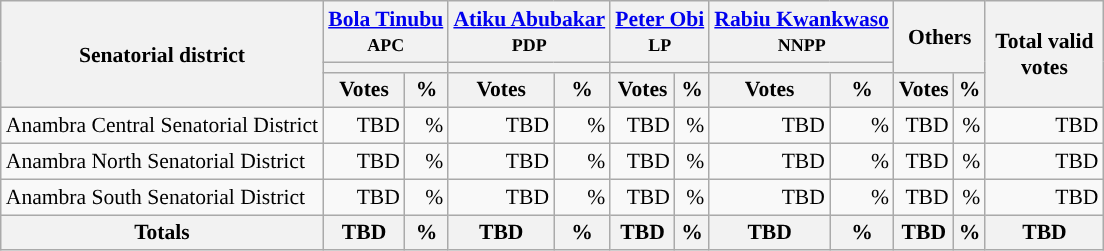<table class="wikitable sortable" style="text-align:right; font-size:90%">
<tr>
<th rowspan="3" style="max-width:7.5em;">Senatorial district</th>
<th colspan="2"><a href='#'>Bola Tinubu</a><br><small>APC</small></th>
<th colspan="2"><a href='#'>Atiku Abubakar</a><br><small>PDP</small></th>
<th colspan="2"><a href='#'>Peter Obi</a><br><small>LP</small></th>
<th colspan="2"><a href='#'>Rabiu Kwankwaso</a><br><small>NNPP</small></th>
<th colspan="2" rowspan="2">Others</th>
<th rowspan="3" style="max-width:5em;">Total valid votes</th>
</tr>
<tr>
<th colspan=2 style="background-color:"></th>
<th colspan=2 style="background-color:"></th>
<th colspan=2 style="background-color:"></th>
<th colspan=2 style="background-color:"></th>
</tr>
<tr>
<th>Votes</th>
<th>%</th>
<th>Votes</th>
<th>%</th>
<th>Votes</th>
<th>%</th>
<th>Votes</th>
<th>%</th>
<th>Votes</th>
<th>%</th>
</tr>
<tr style="background-color:#">
<td style="text-align:left;">Anambra Central Senatorial District</td>
<td>TBD</td>
<td>%</td>
<td>TBD</td>
<td>%</td>
<td>TBD</td>
<td>%</td>
<td>TBD</td>
<td>%</td>
<td>TBD</td>
<td>%</td>
<td>TBD</td>
</tr>
<tr style="background-color:#">
<td style="text-align:left;">Anambra North Senatorial District</td>
<td>TBD</td>
<td>%</td>
<td>TBD</td>
<td>%</td>
<td>TBD</td>
<td>%</td>
<td>TBD</td>
<td>%</td>
<td>TBD</td>
<td>%</td>
<td>TBD</td>
</tr>
<tr style="background-color:#">
<td style="text-align:left;">Anambra South Senatorial District</td>
<td>TBD</td>
<td>%</td>
<td>TBD</td>
<td>%</td>
<td>TBD</td>
<td>%</td>
<td>TBD</td>
<td>%</td>
<td>TBD</td>
<td>%</td>
<td>TBD</td>
</tr>
<tr>
<th>Totals</th>
<th>TBD</th>
<th>%</th>
<th>TBD</th>
<th>%</th>
<th>TBD</th>
<th>%</th>
<th>TBD</th>
<th>%</th>
<th>TBD</th>
<th>%</th>
<th>TBD</th>
</tr>
</table>
